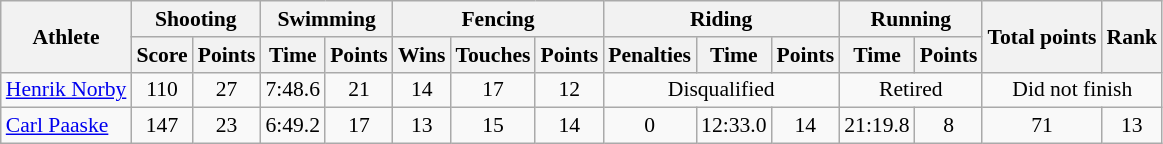<table class=wikitable style="font-size:90%">
<tr>
<th rowspan="2">Athlete</th>
<th colspan="2">Shooting</th>
<th colspan="2">Swimming</th>
<th colspan="3">Fencing</th>
<th colspan="3">Riding</th>
<th colspan="2">Running</th>
<th rowspan="2">Total points</th>
<th rowspan="2">Rank</th>
</tr>
<tr>
<th>Score</th>
<th>Points</th>
<th>Time</th>
<th>Points</th>
<th>Wins</th>
<th>Touches</th>
<th>Points</th>
<th>Penalties</th>
<th>Time</th>
<th>Points</th>
<th>Time</th>
<th>Points</th>
</tr>
<tr>
<td><a href='#'>Henrik Norby</a></td>
<td align="center">110</td>
<td align="center">27</td>
<td align=center>7:48.6</td>
<td align=center>21</td>
<td align=center>14</td>
<td align=center>17</td>
<td align=center>12</td>
<td align=center colspan=3>Disqualified</td>
<td align="center" colspan=2>Retired</td>
<td align="center" colspan=2>Did not finish</td>
</tr>
<tr>
<td><a href='#'>Carl Paaske</a></td>
<td align="center">147</td>
<td align="center">23</td>
<td align=center>6:49.2</td>
<td align=center>17</td>
<td align=center>13</td>
<td align=center>15</td>
<td align=center>14</td>
<td align=center>0</td>
<td align=center>12:33.0</td>
<td align=center>14</td>
<td align=center>21:19.8</td>
<td align=center>8</td>
<td align=center>71</td>
<td align=center>13</td>
</tr>
</table>
